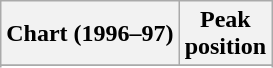<table class="wikitable sortable">
<tr>
<th>Chart (1996–97)</th>
<th>Peak<br>position</th>
</tr>
<tr>
</tr>
<tr>
</tr>
<tr>
</tr>
<tr>
</tr>
<tr>
</tr>
<tr>
</tr>
<tr>
</tr>
</table>
